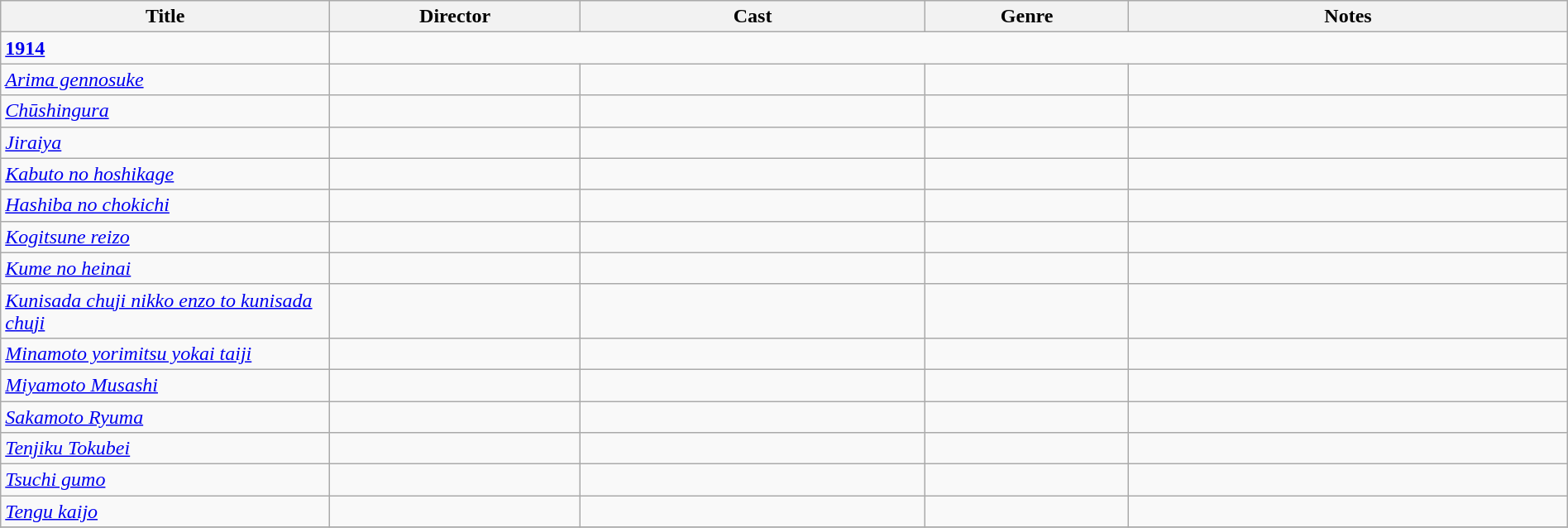<table class="wikitable" width= "100%">
<tr>
<th width=21%>Title</th>
<th width=16%>Director</th>
<th width=22%>Cast</th>
<th width=13%>Genre</th>
<th width=28%>Notes</th>
</tr>
<tr>
<td><strong><a href='#'>1914</a></strong></td>
</tr>
<tr>
<td><em><a href='#'>Arima gennosuke</a></em></td>
<td></td>
<td></td>
<td></td>
<td></td>
</tr>
<tr>
<td><em><a href='#'>Chūshingura</a></em></td>
<td></td>
<td></td>
<td></td>
<td></td>
</tr>
<tr>
<td><em><a href='#'>Jiraiya</a></em></td>
<td></td>
<td></td>
<td></td>
<td></td>
</tr>
<tr>
<td><em><a href='#'>Kabuto no hoshikage</a></em></td>
<td></td>
<td></td>
<td></td>
<td></td>
</tr>
<tr>
<td><em><a href='#'>Hashiba no chokichi</a></em></td>
<td></td>
<td></td>
<td></td>
<td></td>
</tr>
<tr>
<td><em><a href='#'>Kogitsune reizo</a></em></td>
<td></td>
<td></td>
<td></td>
<td></td>
</tr>
<tr>
<td><em><a href='#'>Kume no heinai</a></em></td>
<td></td>
<td></td>
<td></td>
<td></td>
</tr>
<tr>
<td><em><a href='#'>Kunisada chuji nikko enzo to kunisada chuji</a></em></td>
<td></td>
<td></td>
<td></td>
<td></td>
</tr>
<tr>
<td><em><a href='#'>Minamoto yorimitsu yokai taiji</a></em></td>
<td></td>
<td></td>
<td></td>
<td></td>
</tr>
<tr>
<td><em><a href='#'>Miyamoto Musashi</a></em></td>
<td></td>
<td></td>
<td></td>
<td></td>
</tr>
<tr>
<td><em><a href='#'>Sakamoto Ryuma</a></em></td>
<td></td>
<td></td>
<td></td>
<td></td>
</tr>
<tr>
<td><em><a href='#'>Tenjiku Tokubei</a></em></td>
<td></td>
<td></td>
<td></td>
<td></td>
</tr>
<tr>
<td><em><a href='#'>Tsuchi gumo</a></em></td>
<td></td>
<td></td>
<td></td>
<td></td>
</tr>
<tr>
<td><em><a href='#'>Tengu kaijo</a></em></td>
<td></td>
<td></td>
<td></td>
<td></td>
</tr>
<tr>
</tr>
</table>
